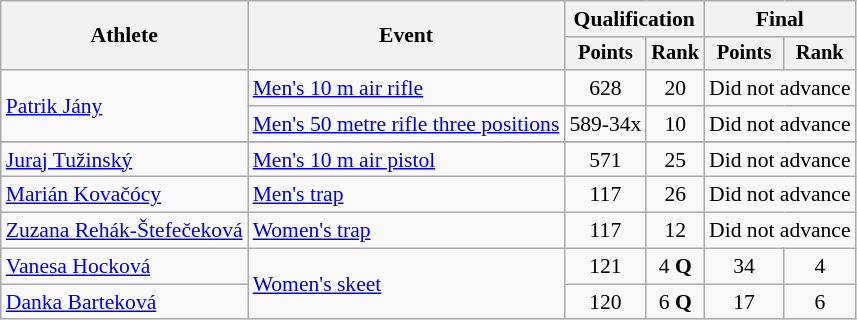<table class="wikitable" style="font-size:90%">
<tr>
<th rowspan="2">Athlete</th>
<th rowspan="2">Event</th>
<th colspan=2>Qualification</th>
<th colspan=2>Final</th>
</tr>
<tr style="font-size:95%">
<th>Points</th>
<th>Rank</th>
<th>Points</th>
<th>Rank</th>
</tr>
<tr align=center>
<td align=left rowspan=2><a href='#'>Patrik Jány</a></td>
<td align=left><a href='#'>Men's 10 m air rifle</a></td>
<td>628</td>
<td>20</td>
<td colspan=2>Did not advance</td>
</tr>
<tr align=center>
<td align=left><a href='#'>Men's 50 metre rifle three positions</a></td>
<td>589-34x</td>
<td>10</td>
<td colspan=2>Did not advance</td>
</tr>
<tr align=center>
</tr>
<tr align=center>
<td align=left><a href='#'>Juraj Tužinský</a></td>
<td align=left><a href='#'>Men's 10 m air pistol</a></td>
<td>571</td>
<td>25</td>
<td colspan=2>Did not advance</td>
</tr>
<tr align=center>
<td align=left><a href='#'>Marián Kovačócy</a></td>
<td align=left><a href='#'>Men's trap</a></td>
<td>117</td>
<td>26</td>
<td colspan=2>Did not advance</td>
</tr>
<tr align=center>
<td align=left><a href='#'>Zuzana Rehák-Štefečeková</a></td>
<td align=left><a href='#'>Women's trap</a></td>
<td>117</td>
<td>12</td>
<td colspan="2">Did not advance</td>
</tr>
<tr align=center>
<td align=left><a href='#'>Vanesa Hocková</a></td>
<td align=left rowspan=2><a href='#'>Women's skeet</a></td>
<td>121</td>
<td>4 <strong>Q</strong></td>
<td>34</td>
<td>4</td>
</tr>
<tr align=center>
<td align=left><a href='#'>Danka Barteková</a></td>
<td>120</td>
<td>6 <strong>Q</strong></td>
<td>17</td>
<td>6</td>
</tr>
</table>
